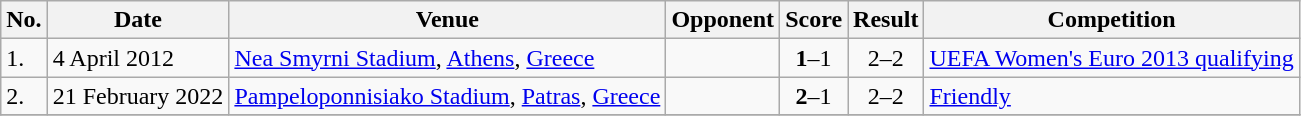<table class="wikitable">
<tr>
<th>No.</th>
<th>Date</th>
<th>Venue</th>
<th>Opponent</th>
<th>Score</th>
<th>Result</th>
<th>Competition</th>
</tr>
<tr>
<td>1.</td>
<td>4 April 2012</td>
<td><a href='#'>Nea Smyrni Stadium</a>, <a href='#'>Athens</a>, <a href='#'>Greece</a></td>
<td></td>
<td align=center><strong>1</strong>–1</td>
<td align=center>2–2</td>
<td><a href='#'>UEFA Women's Euro 2013 qualifying</a></td>
</tr>
<tr>
<td>2.</td>
<td>21 February 2022</td>
<td><a href='#'>Pampeloponnisiako Stadium</a>, <a href='#'>Patras</a>, <a href='#'>Greece</a></td>
<td></td>
<td align=center><strong>2</strong>–1</td>
<td align=center>2–2</td>
<td><a href='#'>Friendly</a></td>
</tr>
<tr>
</tr>
</table>
